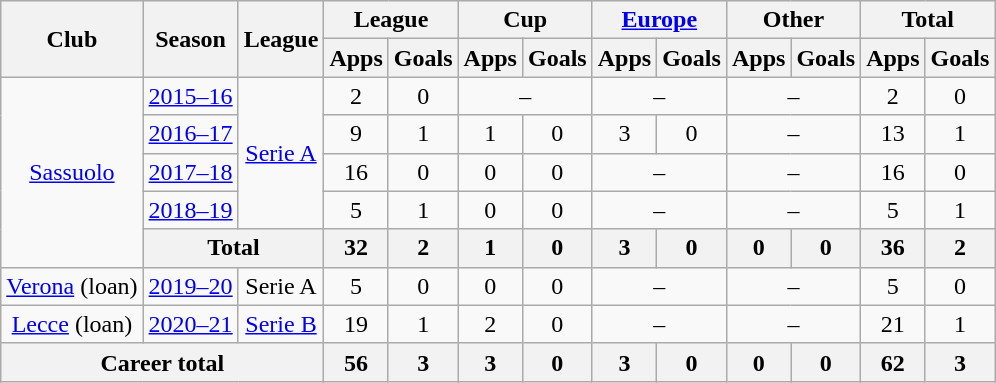<table class="wikitable" style="text-align: center">
<tr>
<th rowspan="2">Club</th>
<th rowspan="2">Season</th>
<th rowspan="2">League</th>
<th colspan="2">League</th>
<th colspan="2">Cup</th>
<th colspan="2"><a href='#'>Europe</a></th>
<th colspan="2">Other</th>
<th colspan="2">Total</th>
</tr>
<tr>
<th>Apps</th>
<th>Goals</th>
<th>Apps</th>
<th>Goals</th>
<th>Apps</th>
<th>Goals</th>
<th>Apps</th>
<th>Goals</th>
<th>Apps</th>
<th>Goals</th>
</tr>
<tr>
<td rowspan="5"><a href='#'>Sassuolo</a></td>
<td><a href='#'>2015–16</a></td>
<td rowspan="4"><a href='#'>Serie A</a></td>
<td>2</td>
<td>0</td>
<td colspan="2">–</td>
<td colspan="2">–</td>
<td colspan="2">–</td>
<td>2</td>
<td>0</td>
</tr>
<tr>
<td><a href='#'>2016–17</a></td>
<td>9</td>
<td>1</td>
<td>1</td>
<td>0</td>
<td>3</td>
<td>0</td>
<td colspan="2">–</td>
<td>13</td>
<td>1</td>
</tr>
<tr>
<td><a href='#'>2017–18</a></td>
<td>16</td>
<td>0</td>
<td>0</td>
<td>0</td>
<td colspan="2">–</td>
<td colspan="2">–</td>
<td>16</td>
<td>0</td>
</tr>
<tr>
<td><a href='#'>2018–19</a></td>
<td>5</td>
<td>1</td>
<td>0</td>
<td>0</td>
<td colspan="2">–</td>
<td colspan="2">–</td>
<td>5</td>
<td>1</td>
</tr>
<tr>
<th colspan="2">Total</th>
<th>32</th>
<th>2</th>
<th>1</th>
<th>0</th>
<th>3</th>
<th>0</th>
<th>0</th>
<th>0</th>
<th>36</th>
<th>2</th>
</tr>
<tr>
<td><a href='#'>Verona</a> (loan)</td>
<td><a href='#'>2019–20</a></td>
<td>Serie A</td>
<td>5</td>
<td>0</td>
<td>0</td>
<td>0</td>
<td colspan="2">–</td>
<td colspan="2">–</td>
<td>5</td>
<td>0</td>
</tr>
<tr>
<td><a href='#'>Lecce</a> (loan)</td>
<td><a href='#'>2020–21</a></td>
<td><a href='#'>Serie B</a></td>
<td>19</td>
<td>1</td>
<td>2</td>
<td>0</td>
<td colspan="2">–</td>
<td colspan="2">–</td>
<td>21</td>
<td>1</td>
</tr>
<tr>
<th colspan="3">Career total</th>
<th>56</th>
<th>3</th>
<th>3</th>
<th>0</th>
<th>3</th>
<th>0</th>
<th>0</th>
<th>0</th>
<th>62</th>
<th>3</th>
</tr>
</table>
